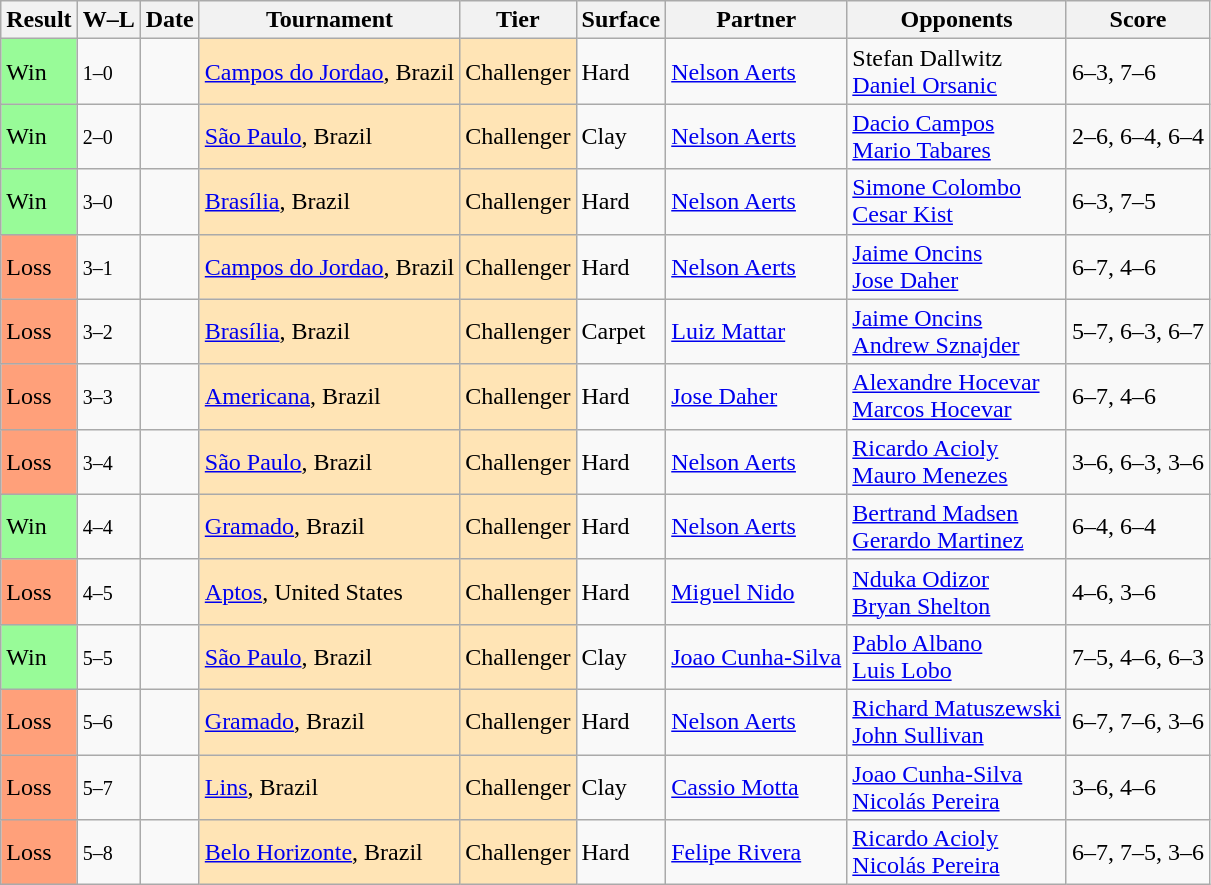<table class="sortable wikitable">
<tr>
<th>Result</th>
<th class="unsortable">W–L</th>
<th>Date</th>
<th>Tournament</th>
<th>Tier</th>
<th>Surface</th>
<th>Partner</th>
<th>Opponents</th>
<th class="unsortable">Score</th>
</tr>
<tr>
<td style="background:#98fb98;">Win</td>
<td><small>1–0</small></td>
<td></td>
<td style="background:moccasin;"><a href='#'>Campos do Jordao</a>, Brazil</td>
<td style="background:moccasin;">Challenger</td>
<td>Hard</td>
<td> <a href='#'>Nelson Aerts</a></td>
<td> Stefan Dallwitz <br>  <a href='#'>Daniel Orsanic</a></td>
<td>6–3, 7–6</td>
</tr>
<tr>
<td style="background:#98fb98;">Win</td>
<td><small>2–0</small></td>
<td></td>
<td style="background:moccasin;"><a href='#'>São Paulo</a>, Brazil</td>
<td style="background:moccasin;">Challenger</td>
<td>Clay</td>
<td> <a href='#'>Nelson Aerts</a></td>
<td> <a href='#'>Dacio Campos</a> <br>  <a href='#'>Mario Tabares</a></td>
<td>2–6, 6–4, 6–4</td>
</tr>
<tr>
<td style="background:#98fb98;">Win</td>
<td><small>3–0</small></td>
<td></td>
<td style="background:moccasin;"><a href='#'>Brasília</a>, Brazil</td>
<td style="background:moccasin;">Challenger</td>
<td>Hard</td>
<td> <a href='#'>Nelson Aerts</a></td>
<td> <a href='#'>Simone Colombo</a> <br>  <a href='#'>Cesar Kist</a></td>
<td>6–3, 7–5</td>
</tr>
<tr>
<td style="background:#ffa07a;">Loss</td>
<td><small>3–1</small></td>
<td></td>
<td style="background:moccasin;"><a href='#'>Campos do Jordao</a>, Brazil</td>
<td style="background:moccasin;">Challenger</td>
<td>Hard</td>
<td> <a href='#'>Nelson Aerts</a></td>
<td> <a href='#'>Jaime Oncins</a> <br>  <a href='#'>Jose Daher</a></td>
<td>6–7, 4–6</td>
</tr>
<tr>
<td style="background:#ffa07a;">Loss</td>
<td><small>3–2</small></td>
<td></td>
<td style="background:moccasin;"><a href='#'>Brasília</a>, Brazil</td>
<td style="background:moccasin;">Challenger</td>
<td>Carpet</td>
<td> <a href='#'>Luiz Mattar</a></td>
<td> <a href='#'>Jaime Oncins</a> <br>  <a href='#'>Andrew Sznajder</a></td>
<td>5–7, 6–3, 6–7</td>
</tr>
<tr>
<td style="background:#ffa07a;">Loss</td>
<td><small>3–3</small></td>
<td></td>
<td style="background:moccasin;"><a href='#'>Americana</a>, Brazil</td>
<td style="background:moccasin;">Challenger</td>
<td>Hard</td>
<td> <a href='#'>Jose Daher</a></td>
<td> <a href='#'>Alexandre Hocevar</a> <br>  <a href='#'>Marcos Hocevar</a></td>
<td>6–7, 4–6</td>
</tr>
<tr>
<td style="background:#ffa07a;">Loss</td>
<td><small>3–4</small></td>
<td></td>
<td style="background:moccasin;"><a href='#'>São Paulo</a>, Brazil</td>
<td style="background:moccasin;">Challenger</td>
<td>Hard</td>
<td> <a href='#'>Nelson Aerts</a></td>
<td> <a href='#'>Ricardo Acioly</a> <br>  <a href='#'>Mauro Menezes</a></td>
<td>3–6, 6–3, 3–6</td>
</tr>
<tr>
<td style="background:#98fb98;">Win</td>
<td><small>4–4</small></td>
<td></td>
<td style="background:moccasin;"><a href='#'>Gramado</a>, Brazil</td>
<td style="background:moccasin;">Challenger</td>
<td>Hard</td>
<td> <a href='#'>Nelson Aerts</a></td>
<td> <a href='#'>Bertrand Madsen</a> <br>  <a href='#'>Gerardo Martinez</a></td>
<td>6–4, 6–4</td>
</tr>
<tr>
<td style="background:#ffa07a;">Loss</td>
<td><small>4–5</small></td>
<td></td>
<td style="background:moccasin;"><a href='#'>Aptos</a>, United States</td>
<td style="background:moccasin;">Challenger</td>
<td>Hard</td>
<td> <a href='#'>Miguel Nido</a></td>
<td> <a href='#'>Nduka Odizor</a> <br>  <a href='#'>Bryan Shelton</a></td>
<td>4–6, 3–6</td>
</tr>
<tr>
<td style="background:#98fb98;">Win</td>
<td><small>5–5</small></td>
<td></td>
<td style="background:moccasin;"><a href='#'>São Paulo</a>, Brazil</td>
<td style="background:moccasin;">Challenger</td>
<td>Clay</td>
<td> <a href='#'>Joao Cunha-Silva</a></td>
<td> <a href='#'>Pablo Albano</a> <br>  <a href='#'>Luis Lobo</a></td>
<td>7–5, 4–6, 6–3</td>
</tr>
<tr>
<td style="background:#ffa07a;">Loss</td>
<td><small>5–6</small></td>
<td></td>
<td style="background:moccasin;"><a href='#'>Gramado</a>, Brazil</td>
<td style="background:moccasin;">Challenger</td>
<td>Hard</td>
<td> <a href='#'>Nelson Aerts</a></td>
<td> <a href='#'>Richard Matuszewski</a> <br>  <a href='#'>John Sullivan</a></td>
<td>6–7, 7–6, 3–6</td>
</tr>
<tr>
<td style="background:#ffa07a;">Loss</td>
<td><small>5–7</small></td>
<td></td>
<td style="background:moccasin;"><a href='#'>Lins</a>, Brazil</td>
<td style="background:moccasin;">Challenger</td>
<td>Clay</td>
<td> <a href='#'>Cassio Motta</a></td>
<td> <a href='#'>Joao Cunha-Silva</a> <br>  <a href='#'>Nicolás Pereira</a></td>
<td>3–6, 4–6</td>
</tr>
<tr>
<td style="background:#ffa07a;">Loss</td>
<td><small>5–8</small></td>
<td></td>
<td style="background:moccasin;"><a href='#'>Belo Horizonte</a>, Brazil</td>
<td style="background:moccasin;">Challenger</td>
<td>Hard</td>
<td> <a href='#'>Felipe Rivera</a></td>
<td> <a href='#'>Ricardo Acioly</a> <br>  <a href='#'>Nicolás Pereira</a></td>
<td>6–7, 7–5, 3–6</td>
</tr>
</table>
